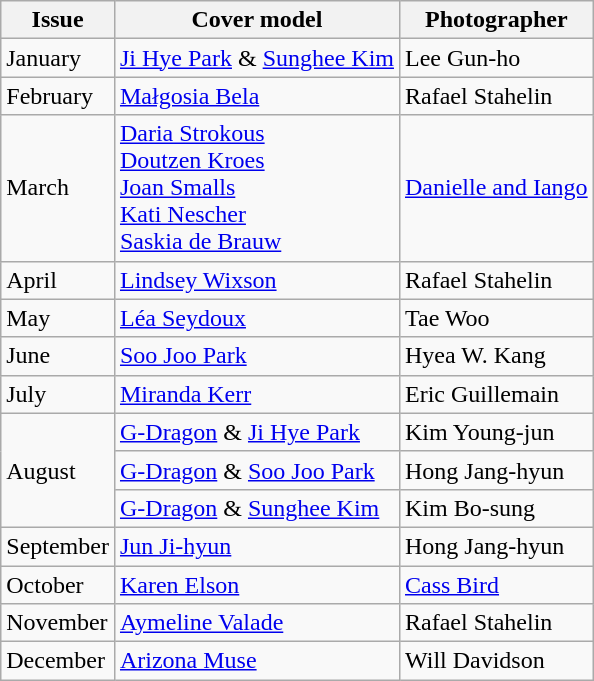<table class="sortable wikitable">
<tr>
<th>Issue</th>
<th>Cover model</th>
<th>Photographer</th>
</tr>
<tr>
<td>January</td>
<td><a href='#'>Ji Hye Park</a> & <a href='#'>Sunghee Kim</a></td>
<td>Lee Gun-ho</td>
</tr>
<tr>
<td>February</td>
<td><a href='#'>Małgosia Bela</a></td>
<td>Rafael Stahelin</td>
</tr>
<tr>
<td>March</td>
<td><a href='#'>Daria Strokous</a><br><a href='#'>Doutzen Kroes</a><br><a href='#'>Joan Smalls</a><br><a href='#'>Kati Nescher</a><br><a href='#'>Saskia de Brauw</a></td>
<td><a href='#'>Danielle and Iango</a></td>
</tr>
<tr>
<td>April</td>
<td><a href='#'>Lindsey Wixson</a></td>
<td>Rafael Stahelin</td>
</tr>
<tr>
<td>May</td>
<td><a href='#'>Léa Seydoux</a></td>
<td>Tae Woo</td>
</tr>
<tr>
<td>June</td>
<td><a href='#'>Soo Joo Park</a></td>
<td>Hyea W. Kang</td>
</tr>
<tr>
<td>July</td>
<td><a href='#'>Miranda Kerr</a></td>
<td>Eric Guillemain</td>
</tr>
<tr>
<td rowspan=3>August</td>
<td><a href='#'>G-Dragon</a> & <a href='#'>Ji Hye Park</a></td>
<td>Kim Young-jun</td>
</tr>
<tr>
<td><a href='#'>G-Dragon</a> & <a href='#'>Soo Joo Park</a></td>
<td>Hong Jang-hyun</td>
</tr>
<tr>
<td><a href='#'>G-Dragon</a> & <a href='#'>Sunghee Kim</a></td>
<td>Kim Bo-sung</td>
</tr>
<tr>
<td>September</td>
<td><a href='#'>Jun Ji-hyun</a></td>
<td>Hong Jang-hyun</td>
</tr>
<tr>
<td>October</td>
<td><a href='#'>Karen Elson</a></td>
<td><a href='#'>Cass Bird</a></td>
</tr>
<tr>
<td>November</td>
<td><a href='#'>Aymeline Valade</a></td>
<td>Rafael Stahelin</td>
</tr>
<tr>
<td>December</td>
<td><a href='#'>Arizona Muse</a></td>
<td>Will Davidson</td>
</tr>
</table>
